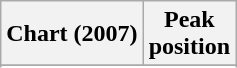<table class="wikitable sortable plainrowheaders" style="text-align:center;">
<tr>
<th scope="col">Chart (2007)</th>
<th scope="col">Peak<br>position</th>
</tr>
<tr>
</tr>
<tr>
</tr>
<tr>
</tr>
<tr>
</tr>
<tr>
</tr>
<tr>
</tr>
<tr>
</tr>
<tr>
</tr>
<tr>
</tr>
</table>
